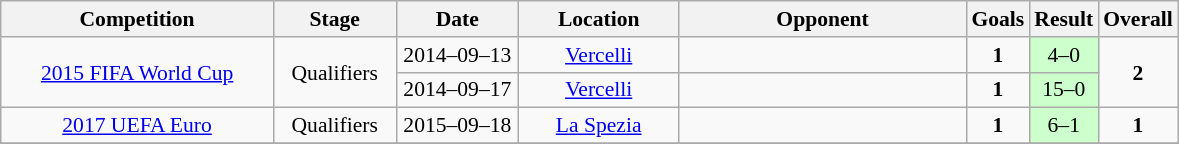<table class="wikitable" style="font-size:90%">
<tr>
<th width=175px>Competition</th>
<th width=75px>Stage</th>
<th width=75px>Date</th>
<th width=100px>Location</th>
<th width=185px>Opponent</th>
<th width=25px>Goals</th>
<th width=25>Result</th>
<th width=25px>Overall</th>
</tr>
<tr align=center>
<td rowspan=2><a href='#'>2015 FIFA World Cup</a></td>
<td rowspan=2>Qualifiers</td>
<td>2014–09–13</td>
<td><a href='#'>Vercelli</a></td>
<td align=left></td>
<td><strong>1</strong></td>
<td bgcolor=#CCFFCC>4–0</td>
<td rowspan=2><strong>2</strong></td>
</tr>
<tr align=center>
<td>2014–09–17</td>
<td><a href='#'>Vercelli</a></td>
<td align=left></td>
<td><strong>1</strong></td>
<td bgcolor=#CCFFCC>15–0</td>
</tr>
<tr align=center>
<td><a href='#'>2017 UEFA Euro</a></td>
<td>Qualifiers</td>
<td>2015–09–18</td>
<td><a href='#'>La Spezia</a></td>
<td align=left></td>
<td><strong>1</strong></td>
<td bgcolor=#CCFFCC>6–1</td>
<td><strong>1</strong></td>
</tr>
<tr>
</tr>
</table>
